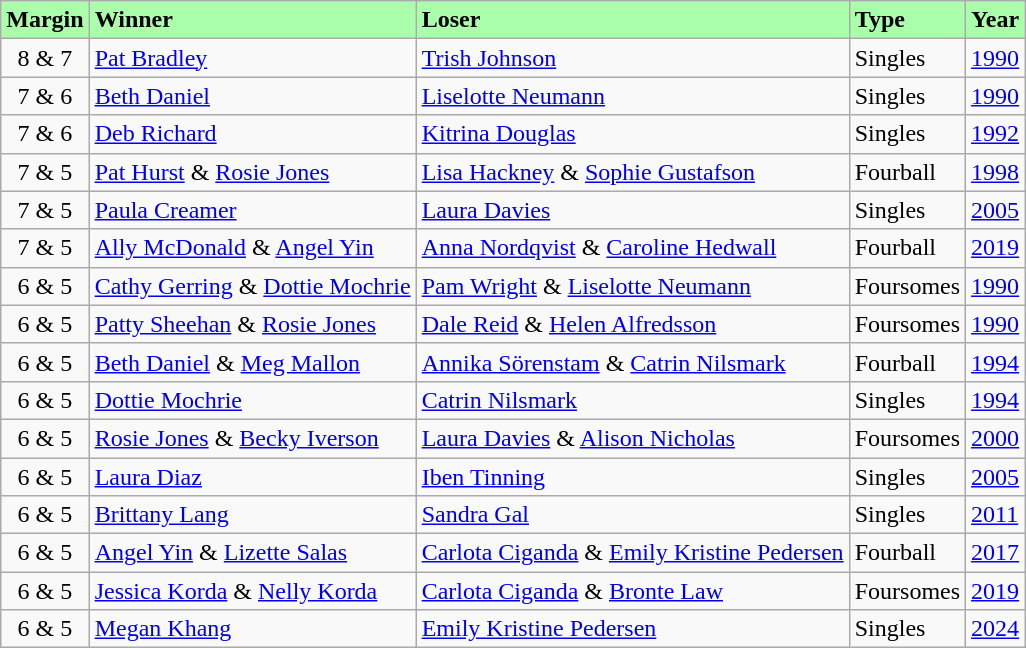<table class="wikitable">
<tr style="background:#aaffaa;" style="text-align:center">
<td><strong>Margin</strong></td>
<td><strong>Winner</strong></td>
<td><strong>Loser</strong></td>
<td><strong>Type</strong></td>
<td><strong>Year</strong></td>
</tr>
<tr>
<td align=center>8 & 7</td>
<td><a href='#'>Pat Bradley</a></td>
<td><a href='#'>Trish Johnson</a></td>
<td>Singles</td>
<td><a href='#'>1990</a></td>
</tr>
<tr>
<td align=center>7 & 6</td>
<td><a href='#'>Beth Daniel</a></td>
<td><a href='#'>Liselotte Neumann</a></td>
<td>Singles</td>
<td><a href='#'>1990</a></td>
</tr>
<tr>
<td align=center>7 & 6</td>
<td><a href='#'>Deb Richard</a></td>
<td><a href='#'>Kitrina Douglas</a></td>
<td>Singles</td>
<td><a href='#'>1992</a></td>
</tr>
<tr>
<td align=center>7 & 5</td>
<td><a href='#'>Pat Hurst</a> & <a href='#'>Rosie Jones</a></td>
<td><a href='#'>Lisa Hackney</a> & <a href='#'>Sophie Gustafson</a></td>
<td>Fourball</td>
<td><a href='#'>1998</a></td>
</tr>
<tr>
<td align=center>7 & 5</td>
<td><a href='#'>Paula Creamer</a></td>
<td><a href='#'>Laura Davies</a></td>
<td>Singles</td>
<td><a href='#'>2005</a></td>
</tr>
<tr>
<td align=center>7 & 5</td>
<td><a href='#'>Ally McDonald</a> & <a href='#'>Angel Yin</a></td>
<td><a href='#'>Anna Nordqvist</a> & <a href='#'>Caroline Hedwall</a></td>
<td>Fourball</td>
<td><a href='#'>2019</a></td>
</tr>
<tr>
<td align=center>6 & 5</td>
<td><a href='#'>Cathy Gerring</a> & <a href='#'>Dottie Mochrie</a></td>
<td><a href='#'>Pam Wright</a> & <a href='#'>Liselotte Neumann</a></td>
<td>Foursomes</td>
<td><a href='#'>1990</a></td>
</tr>
<tr>
<td align=center>6 & 5</td>
<td><a href='#'>Patty Sheehan</a> & <a href='#'>Rosie Jones</a></td>
<td><a href='#'>Dale Reid</a> & <a href='#'>Helen Alfredsson</a></td>
<td>Foursomes</td>
<td><a href='#'>1990</a></td>
</tr>
<tr>
<td align=center>6 & 5</td>
<td><a href='#'>Beth Daniel</a> & <a href='#'>Meg Mallon</a></td>
<td><a href='#'>Annika Sörenstam</a> & <a href='#'>Catrin Nilsmark</a></td>
<td>Fourball</td>
<td><a href='#'>1994</a></td>
</tr>
<tr>
<td align=center>6 & 5</td>
<td><a href='#'>Dottie Mochrie</a></td>
<td><a href='#'>Catrin Nilsmark</a></td>
<td>Singles</td>
<td><a href='#'>1994</a></td>
</tr>
<tr>
<td align=center>6 & 5</td>
<td><a href='#'>Rosie Jones</a> & <a href='#'>Becky Iverson</a></td>
<td><a href='#'>Laura Davies</a> & <a href='#'>Alison Nicholas</a></td>
<td>Foursomes</td>
<td><a href='#'>2000</a></td>
</tr>
<tr>
<td align=center>6 & 5</td>
<td><a href='#'>Laura Diaz</a></td>
<td><a href='#'>Iben Tinning</a></td>
<td>Singles</td>
<td><a href='#'>2005</a></td>
</tr>
<tr>
<td align=center>6 & 5</td>
<td><a href='#'>Brittany Lang</a></td>
<td><a href='#'>Sandra Gal</a></td>
<td>Singles</td>
<td><a href='#'>2011</a></td>
</tr>
<tr>
<td align=center>6 & 5</td>
<td><a href='#'>Angel Yin</a> & <a href='#'>Lizette Salas</a></td>
<td><a href='#'>Carlota Ciganda</a> & <a href='#'>Emily Kristine Pedersen</a></td>
<td>Fourball</td>
<td><a href='#'>2017</a></td>
</tr>
<tr>
<td align=center>6 & 5</td>
<td><a href='#'>Jessica Korda</a> & <a href='#'>Nelly Korda</a></td>
<td><a href='#'>Carlota Ciganda</a> & <a href='#'>Bronte Law</a></td>
<td>Foursomes</td>
<td><a href='#'>2019</a></td>
</tr>
<tr>
<td align=center>6 & 5</td>
<td><a href='#'>Megan Khang</a></td>
<td><a href='#'>Emily Kristine Pedersen</a></td>
<td>Singles</td>
<td><a href='#'>2024</a></td>
</tr>
</table>
